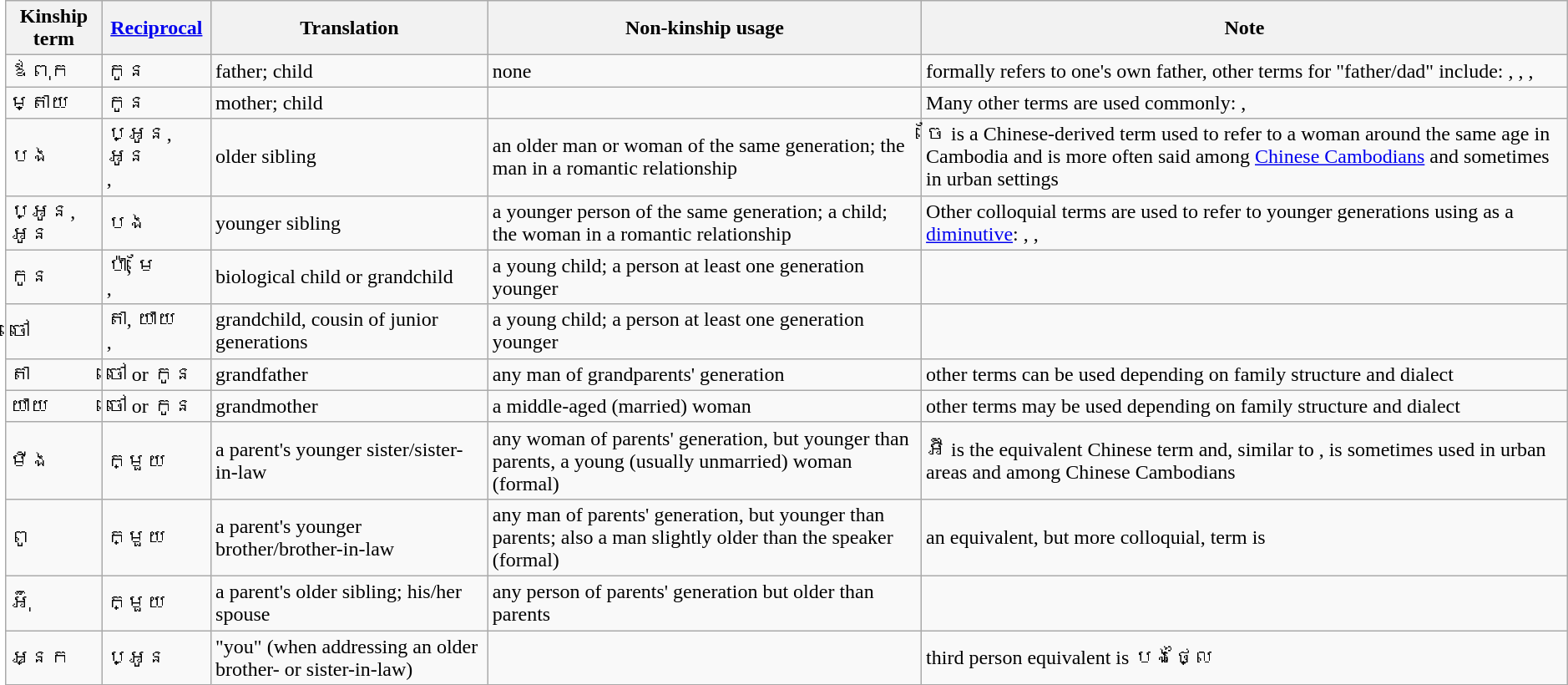<table class="wikitable">
<tr>
<th>Kinship term</th>
<th><a href='#'>Reciprocal</a></th>
<th>Translation</th>
<th>Non-kinship usage</th>
<th>Note</th>
</tr>
<tr>
<td>ឪពុក <br> </td>
<td>កូន <br> </td>
<td>father; child</td>
<td>none</td>
<td>formally refers to one's own father, other terms for "father/dad" include: , , , </td>
</tr>
<tr>
<td>ម្តាយ <br> </td>
<td>កូន <br> </td>
<td>mother; child</td>
<td></td>
<td>Many other terms are used commonly: , </td>
</tr>
<tr>
<td>បង <br> </td>
<td>ប្អូន, អូន <br> , </td>
<td>older sibling</td>
<td>an older man or woman of the same generation; the man in a romantic relationship</td>
<td>ចែ  is a Chinese-derived term used to refer to a woman around the same age in Cambodia and is more often said among <a href='#'>Chinese Cambodians</a> and sometimes in urban settings</td>
</tr>
<tr>
<td>ប្អូន, អូន</td>
<td>បង</td>
<td>younger sibling</td>
<td>a younger person of the same generation; a child; the woman in a romantic relationship</td>
<td>Other colloquial terms are used to refer to younger generations using  as a <a href='#'>diminutive</a>: , , </td>
</tr>
<tr>
<td>កូន <br> </td>
<td>ប៉ា, មែ <br> , </td>
<td>biological child or grandchild</td>
<td>a young child; a person at least one generation younger</td>
<td></td>
</tr>
<tr>
<td>ចៅ <br> </td>
<td>តា, យាយ <br> , </td>
<td>grandchild, cousin of junior generations</td>
<td>a young child; a person at least one generation younger</td>
<td></td>
</tr>
<tr>
<td>តា <br> </td>
<td>ចៅ or កូន <br> </td>
<td>grandfather</td>
<td>any man of grandparents' generation</td>
<td>other terms can be used depending on family structure and dialect</td>
</tr>
<tr>
<td>យាយ <br> </td>
<td>ចៅ or កូន</td>
<td>grandmother</td>
<td>a middle-aged (married) woman</td>
<td>other terms may be used depending on family structure and dialect</td>
</tr>
<tr>
<td>មីង <br> </td>
<td>ក្មួយ <br> </td>
<td>a parent's younger sister/sister-in-law</td>
<td>any woman of parents' generation, but younger than parents, a young (usually unmarried) woman (formal)</td>
<td>អ៊ី  is the equivalent Chinese term and, similar to , is sometimes used in urban areas and among Chinese Cambodians</td>
</tr>
<tr>
<td>ពូ <br> </td>
<td>ក្មួយ <br> </td>
<td>a parent's younger brother/brother-in-law</td>
<td>any man of parents' generation, but younger than parents; also a man slightly older than the speaker (formal)</td>
<td>an equivalent, but more colloquial, term is </td>
</tr>
<tr>
<td>អ៊ុំ <br> </td>
<td>ក្មួយ <br> </td>
<td>a parent's older sibling; his/her spouse</td>
<td>any person of parents' generation but older than parents</td>
<td></td>
</tr>
<tr>
<td>អ្នក <br> </td>
<td>ប្អូន <br> </td>
<td>"you" (when addressing an older brother- or sister-in-law)</td>
<td></td>
<td>third person equivalent is បងថ្លៃ </td>
</tr>
</table>
